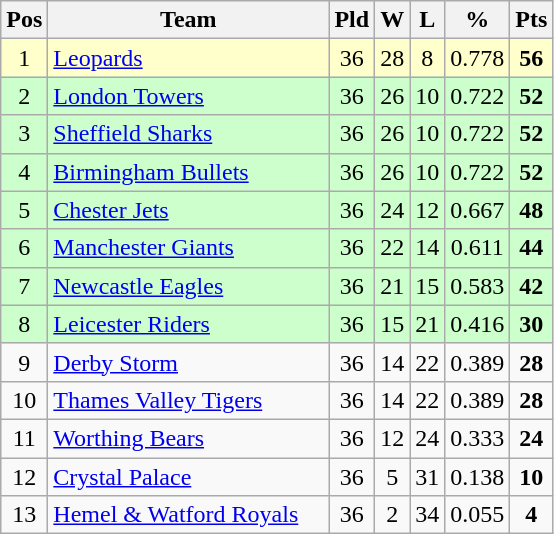<table class="wikitable" style="text-align: center;">
<tr>
<th>Pos</th>
<th scope="col" style="width: 180px;">Team</th>
<th>Pld</th>
<th>W</th>
<th>L</th>
<th>%</th>
<th>Pts</th>
</tr>
<tr style="background: #ffffcc;">
<td>1</td>
<td style="text-align:left;"><a href='#'>Leopards</a></td>
<td>36</td>
<td>28</td>
<td>8</td>
<td>0.778</td>
<td><strong>56</strong></td>
</tr>
<tr style="background: #ccffcc;">
<td>2</td>
<td style="text-align:left;"><a href='#'>London Towers</a></td>
<td>36</td>
<td>26</td>
<td>10</td>
<td>0.722</td>
<td><strong>52</strong></td>
</tr>
<tr style="background: #ccffcc;">
<td>3</td>
<td style="text-align:left;"><a href='#'>Sheffield Sharks</a></td>
<td>36</td>
<td>26</td>
<td>10</td>
<td>0.722</td>
<td><strong>52</strong></td>
</tr>
<tr style="background: #ccffcc;">
<td>4</td>
<td style="text-align:left;"><a href='#'>Birmingham Bullets</a></td>
<td>36</td>
<td>26</td>
<td>10</td>
<td>0.722</td>
<td><strong>52</strong></td>
</tr>
<tr style="background: #ccffcc;">
<td>5</td>
<td style="text-align:left;"><a href='#'>Chester Jets</a></td>
<td>36</td>
<td>24</td>
<td>12</td>
<td>0.667</td>
<td><strong>48</strong></td>
</tr>
<tr style="background: #ccffcc;">
<td>6</td>
<td style="text-align:left;"><a href='#'>Manchester Giants</a></td>
<td>36</td>
<td>22</td>
<td>14</td>
<td>0.611</td>
<td><strong>44</strong></td>
</tr>
<tr style="background: #ccffcc;">
<td>7</td>
<td style="text-align:left;"><a href='#'>Newcastle Eagles</a></td>
<td>36</td>
<td>21</td>
<td>15</td>
<td>0.583</td>
<td><strong>42</strong></td>
</tr>
<tr style="background: #ccffcc;">
<td>8</td>
<td style="text-align:left;"><a href='#'>Leicester Riders</a></td>
<td>36</td>
<td>15</td>
<td>21</td>
<td>0.416</td>
<td><strong>30</strong></td>
</tr>
<tr style="background: ;">
<td>9</td>
<td style="text-align:left;"><a href='#'>Derby Storm</a></td>
<td>36</td>
<td>14</td>
<td>22</td>
<td>0.389</td>
<td><strong>28</strong></td>
</tr>
<tr style="background: ;">
<td>10</td>
<td style="text-align:left;"><a href='#'>Thames Valley Tigers</a></td>
<td>36</td>
<td>14</td>
<td>22</td>
<td>0.389</td>
<td><strong>28</strong></td>
</tr>
<tr style="background: ;">
<td>11</td>
<td style="text-align:left;"><a href='#'>Worthing Bears</a></td>
<td>36</td>
<td>12</td>
<td>24</td>
<td>0.333</td>
<td><strong>24</strong></td>
</tr>
<tr style="background: ;">
<td>12</td>
<td style="text-align:left;"><a href='#'>Crystal Palace</a></td>
<td>36</td>
<td>5</td>
<td>31</td>
<td>0.138</td>
<td><strong>10</strong></td>
</tr>
<tr style="background: ;">
<td>13</td>
<td style="text-align:left;"><a href='#'>Hemel & Watford Royals</a></td>
<td>36</td>
<td>2</td>
<td>34</td>
<td>0.055</td>
<td><strong>4</strong></td>
</tr>
</table>
